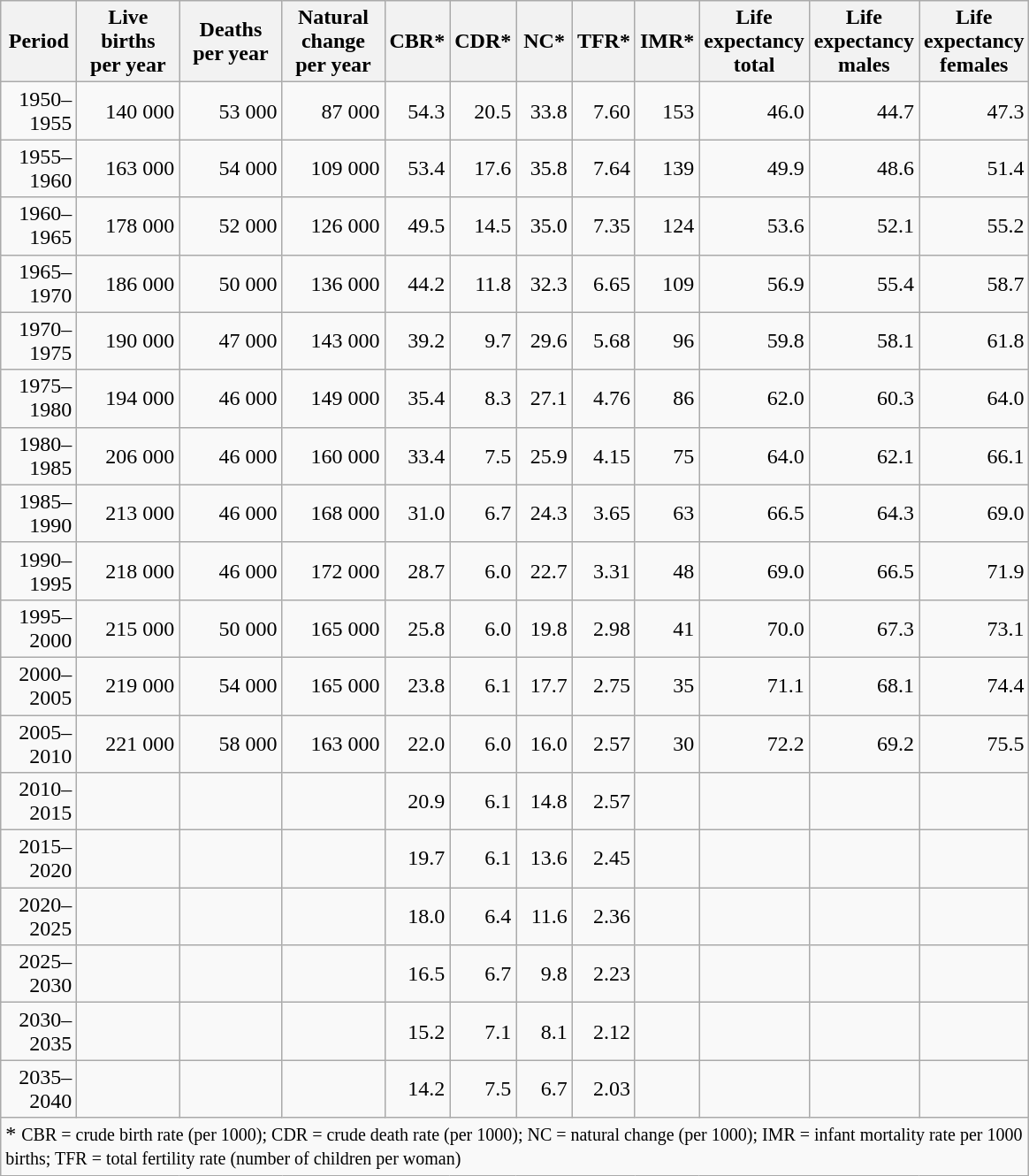<table class="wikitable" style="text-align: right;">
<tr>
<th width="50pt">Period</th>
<th width="70pt">Live births<br>per year</th>
<th width="70pt">Deaths<br>per year</th>
<th width="70pt">Natural change<br>per year</th>
<th width="35pt">CBR*</th>
<th width="35pt">CDR*</th>
<th width="35pt">NC*</th>
<th width="35pt">TFR*</th>
<th width="35pt">IMR*</th>
<th width="50pt">Life expectancy <br>total</th>
<th width="50pt">Life expectancy <br>males</th>
<th width="50pt">Life expectancy <br>females</th>
</tr>
<tr>
<td>1950–1955</td>
<td>140 000</td>
<td>53 000</td>
<td>87 000</td>
<td>54.3</td>
<td>20.5</td>
<td>33.8</td>
<td>7.60</td>
<td>153</td>
<td>46.0</td>
<td>44.7</td>
<td>47.3</td>
</tr>
<tr>
<td>1955–1960</td>
<td>163 000</td>
<td>54 000</td>
<td>109 000</td>
<td>53.4</td>
<td>17.6</td>
<td>35.8</td>
<td>7.64</td>
<td>139</td>
<td>49.9</td>
<td>48.6</td>
<td>51.4</td>
</tr>
<tr>
<td>1960–1965</td>
<td>178 000</td>
<td>52 000</td>
<td>126 000</td>
<td>49.5</td>
<td>14.5</td>
<td>35.0</td>
<td>7.35</td>
<td>124</td>
<td>53.6</td>
<td>52.1</td>
<td>55.2</td>
</tr>
<tr>
<td>1965–1970</td>
<td>186 000</td>
<td>50 000</td>
<td>136 000</td>
<td>44.2</td>
<td>11.8</td>
<td>32.3</td>
<td>6.65</td>
<td>109</td>
<td>56.9</td>
<td>55.4</td>
<td>58.7</td>
</tr>
<tr>
<td>1970–1975</td>
<td>190 000</td>
<td>47 000</td>
<td>143 000</td>
<td>39.2</td>
<td>9.7</td>
<td>29.6</td>
<td>5.68</td>
<td>96</td>
<td>59.8</td>
<td>58.1</td>
<td>61.8</td>
</tr>
<tr>
<td>1975–1980</td>
<td>194 000</td>
<td>46 000</td>
<td>149 000</td>
<td>35.4</td>
<td>8.3</td>
<td>27.1</td>
<td>4.76</td>
<td>86</td>
<td>62.0</td>
<td>60.3</td>
<td>64.0</td>
</tr>
<tr>
<td>1980–1985</td>
<td>206 000</td>
<td>46 000</td>
<td>160 000</td>
<td>33.4</td>
<td>7.5</td>
<td>25.9</td>
<td>4.15</td>
<td>75</td>
<td>64.0</td>
<td>62.1</td>
<td>66.1</td>
</tr>
<tr>
<td>1985–1990</td>
<td>213 000</td>
<td>46 000</td>
<td>168 000</td>
<td>31.0</td>
<td>6.7</td>
<td>24.3</td>
<td>3.65</td>
<td>63</td>
<td>66.5</td>
<td>64.3</td>
<td>69.0</td>
</tr>
<tr>
<td>1990–1995</td>
<td>218 000</td>
<td>46 000</td>
<td>172 000</td>
<td>28.7</td>
<td>6.0</td>
<td>22.7</td>
<td>3.31</td>
<td>48</td>
<td>69.0</td>
<td>66.5</td>
<td>71.9</td>
</tr>
<tr>
<td>1995–2000</td>
<td>215 000</td>
<td>50 000</td>
<td>165 000</td>
<td>25.8</td>
<td>6.0</td>
<td>19.8</td>
<td>2.98</td>
<td>41</td>
<td>70.0</td>
<td>67.3</td>
<td>73.1</td>
</tr>
<tr>
<td>2000–2005</td>
<td>219 000</td>
<td>54 000</td>
<td>165 000</td>
<td>23.8</td>
<td>6.1</td>
<td>17.7</td>
<td>2.75</td>
<td>35</td>
<td>71.1</td>
<td>68.1</td>
<td>74.4</td>
</tr>
<tr>
<td>2005–2010</td>
<td>221 000</td>
<td>58 000</td>
<td>163 000</td>
<td>22.0</td>
<td>6.0</td>
<td>16.0</td>
<td>2.57</td>
<td>30</td>
<td>72.2</td>
<td>69.2</td>
<td>75.5</td>
</tr>
<tr>
<td>2010–2015</td>
<td></td>
<td></td>
<td></td>
<td>20.9</td>
<td>6.1</td>
<td>14.8</td>
<td>2.57</td>
<td></td>
<td></td>
<td></td>
<td></td>
</tr>
<tr>
<td>2015–2020</td>
<td></td>
<td></td>
<td></td>
<td>19.7</td>
<td>6.1</td>
<td>13.6</td>
<td>2.45</td>
<td></td>
<td></td>
<td></td>
<td></td>
</tr>
<tr>
<td>2020–2025</td>
<td></td>
<td></td>
<td></td>
<td>18.0</td>
<td>6.4</td>
<td>11.6</td>
<td>2.36</td>
<td></td>
<td></td>
<td></td>
<td></td>
</tr>
<tr>
<td>2025–2030</td>
<td></td>
<td></td>
<td></td>
<td>16.5</td>
<td>6.7</td>
<td>9.8</td>
<td>2.23</td>
<td></td>
<td></td>
<td></td>
<td></td>
</tr>
<tr>
<td>2030–2035</td>
<td></td>
<td></td>
<td></td>
<td>15.2</td>
<td>7.1</td>
<td>8.1</td>
<td>2.12</td>
<td></td>
<td></td>
<td></td>
<td></td>
</tr>
<tr>
<td>2035–2040</td>
<td></td>
<td></td>
<td></td>
<td>14.2</td>
<td>7.5</td>
<td>6.7</td>
<td>2.03</td>
<td></td>
<td></td>
<td></td>
<td></td>
</tr>
<tr>
<td align="left" colspan="12">* <small> CBR = crude birth rate (per 1000); CDR = crude death rate (per 1000); NC = natural change (per 1000); IMR = infant mortality rate per 1000 births; TFR = total fertility rate (number of children per woman)</small></td>
</tr>
</table>
